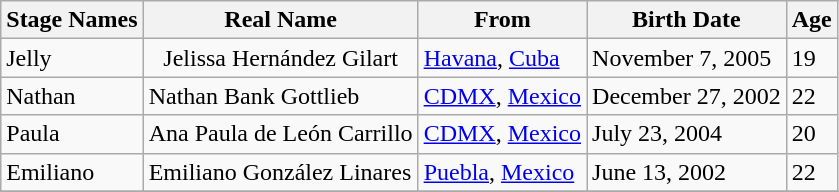<table class="wikitable">
<tr>
<th>Stage Names</th>
<th>Real Name</th>
<th>From</th>
<th>Birth Date</th>
<th>Age</th>
</tr>
<tr>
<td>Jelly</td>
<td style="text-align: center;">Jelissa Hernández Gilart</td>
<td><a href='#'>Havana</a>, <a href='#'>Cuba</a></td>
<td>November 7, 2005</td>
<td>19</td>
</tr>
<tr>
<td>Nathan</td>
<td>Nathan Bank Gottlieb</td>
<td><a href='#'>CDMX</a>, <a href='#'>Mexico</a></td>
<td>December 27, 2002</td>
<td>22</td>
</tr>
<tr>
<td>Paula</td>
<td>Ana Paula de León Carrillo</td>
<td><a href='#'>CDMX</a>, <a href='#'>Mexico</a></td>
<td>July 23, 2004</td>
<td>20</td>
</tr>
<tr>
<td>Emiliano</td>
<td>Emiliano González Linares</td>
<td><a href='#'>Puebla</a>, <a href='#'>Mexico</a></td>
<td>June 13, 2002</td>
<td>22</td>
</tr>
<tr>
</tr>
</table>
